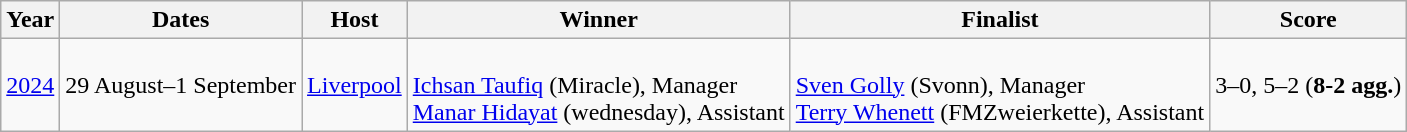<table class="wikitable">
<tr>
<th>Year</th>
<th>Dates</th>
<th>Host</th>
<th>Winner</th>
<th>Finalist</th>
<th>Score</th>
</tr>
<tr>
<td><a href='#'>2024</a></td>
<td>29 August–1 September</td>
<td> <a href='#'>Liverpool</a></td>
<td> <br><a href='#'>Ichsan Taufiq</a> (Miracle), Manager <br><a href='#'>Manar Hidayat</a> (wednesday), Assistant</td>
<td> <br><a href='#'>Sven Golly</a> (Svonn), Manager <br><a href='#'>Terry Whenett</a> (FMZweierkette), Assistant</td>
<td>3–0, 5–2 (<strong>8-2 agg.</strong>)</td>
</tr>
</table>
